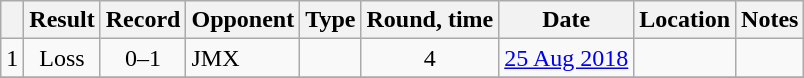<table class="wikitable" style="text-align:center">
<tr>
<th></th>
<th>Result</th>
<th>Record</th>
<th>Opponent</th>
<th>Type</th>
<th>Round, time</th>
<th>Date</th>
<th>Location</th>
<th>Notes</th>
</tr>
<tr>
<td>1</td>
<td>Loss</td>
<td>0–1</td>
<td style="text-align:left;">JMX</td>
<td></td>
<td>4</td>
<td><a href='#'>25 Aug 2018</a></td>
<td style="text-align:left;"></td>
<td></td>
</tr>
<tr>
</tr>
</table>
